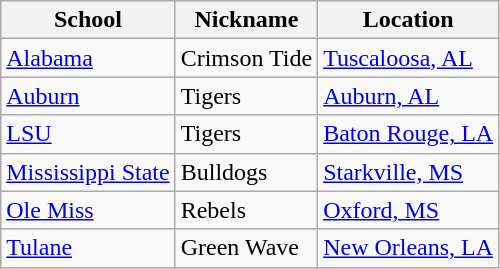<table class="wikitable sortable">
<tr>
<th>School</th>
<th>Nickname</th>
<th>Location</th>
</tr>
<tr>
<td><a href='#'>Alabama</a></td>
<td>Crimson Tide</td>
<td><a href='#'>Tuscaloosa, AL</a></td>
</tr>
<tr>
<td><a href='#'>Auburn</a></td>
<td>Tigers</td>
<td><a href='#'>Auburn, AL</a></td>
</tr>
<tr>
<td><a href='#'>LSU</a></td>
<td>Tigers</td>
<td><a href='#'>Baton Rouge, LA</a></td>
</tr>
<tr>
<td><a href='#'>Mississippi State</a></td>
<td>Bulldogs</td>
<td><a href='#'>Starkville, MS</a></td>
</tr>
<tr>
<td><a href='#'>Ole Miss</a></td>
<td>Rebels</td>
<td><a href='#'>Oxford, MS</a></td>
</tr>
<tr>
<td><a href='#'>Tulane</a></td>
<td>Green Wave</td>
<td><a href='#'>New Orleans, LA</a></td>
</tr>
</table>
